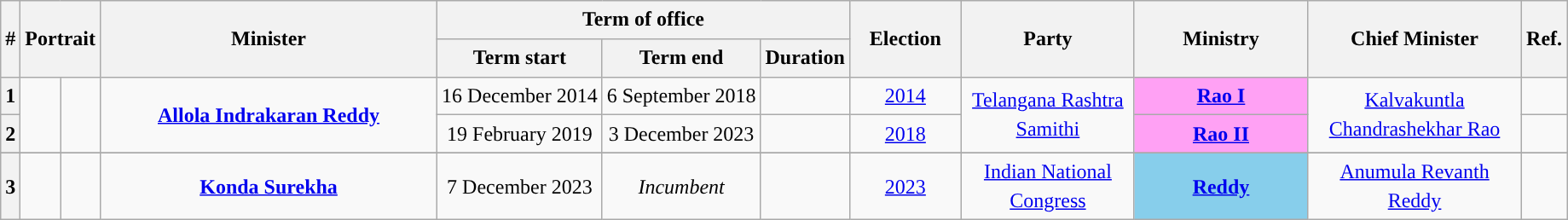<table class="wikitable" style="line-height:1.4em; text-align:center">
<tr>
<th rowspan=2>#</th>
<th rowspan=2 colspan="2">Portrait</th>
<th rowspan=2 style="width:16em">Minister<br></th>
<th colspan="3">Term of office</th>
<th rowspan=2 style="width:5em">Election<br></th>
<th rowspan=2 style="width:8em">Party</th>
<th rowspan=2 style="width:8em">Ministry</th>
<th rowspan=2 style="width:10em">Chief Minister</th>
<th rowspan=2>Ref.</th>
</tr>
<tr>
<th>Term start</th>
<th>Term end</th>
<th>Duration</th>
</tr>
<tr>
<th>1</th>
<td rowspan=2></td>
<td rowspan="2"></td>
<td rowspan="2"><strong><a href='#'>Allola Indrakaran Reddy</a></strong><br></td>
<td>16 December 2014</td>
<td>6 September 2018</td>
<td><strong></strong></td>
<td><a href='#'>2014</a><br></td>
<td rowspan="2"><a href='#'>Telangana Rashtra Samithi</a></td>
<td bgcolor="#FFA1F4"><strong><a href='#'>Rao I</a></strong></td>
<td rowspan="2"><a href='#'>Kalvakuntla Chandrashekhar Rao</a></td>
<td></td>
</tr>
<tr style="text-align: center;">
<th>2</th>
<td>19 February 2019</td>
<td>3 December 2023</td>
<td><strong></strong></td>
<td><a href='#'>2018</a><br></td>
<td bgcolor="#FFA1F4"><strong><a href='#'>Rao II</a></strong></td>
<td></td>
</tr>
<tr>
</tr>
<tr>
<th>3</th>
<td></td>
<td></td>
<td><strong><a href='#'>Konda Surekha</a></strong><br></td>
<td>7 December 2023</td>
<td><em>Incumbent</em></td>
<td><strong></strong></td>
<td><a href='#'>2023</a><br></td>
<td><a href='#'>Indian National Congress</a></td>
<td bgcolor="#87CEEB"><strong><a href='#'>Reddy</a></strong></td>
<td><a href='#'>Anumula Revanth Reddy</a></td>
<td></td>
</tr>
</table>
